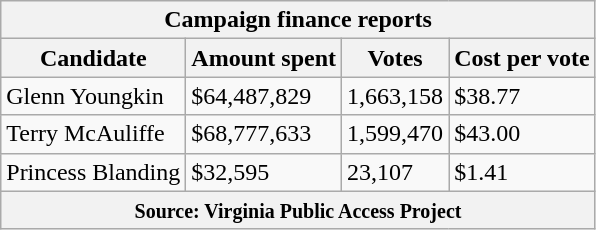<table class="wikitable sortable">
<tr>
<th colspan="4">Campaign finance reports</th>
</tr>
<tr style="text-align:center;">
<th>Candidate</th>
<th>Amount spent</th>
<th>Votes</th>
<th>Cost per vote</th>
</tr>
<tr>
<td>Glenn Youngkin</td>
<td>$64,487,829</td>
<td>1,663,158</td>
<td>$38.77</td>
</tr>
<tr>
<td>Terry McAuliffe</td>
<td>$68,777,633</td>
<td>1,599,470</td>
<td>$43.00</td>
</tr>
<tr>
<td>Princess Blanding</td>
<td>$32,595</td>
<td>23,107</td>
<td>$1.41</td>
</tr>
<tr>
<th colspan="4"><small>Source: Virginia Public Access Project</small></th>
</tr>
</table>
